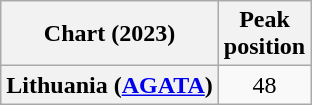<table class="wikitable plainrowheaders" style="text-align:center">
<tr>
<th>Chart (2023)</th>
<th>Peak<br>position</th>
</tr>
<tr>
<th scope="row">Lithuania (<a href='#'>AGATA</a>)</th>
<td>48</td>
</tr>
</table>
